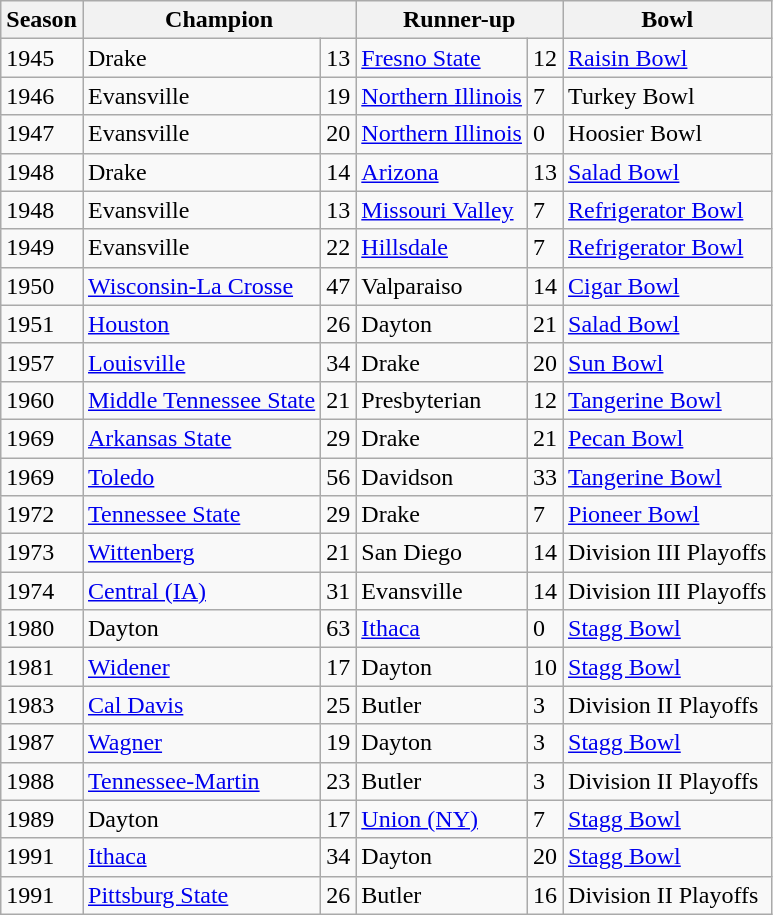<table class="wikitable sortable">
<tr>
<th>Season</th>
<th colspan=2>Champion</th>
<th colspan=2>Runner-up</th>
<th>Bowl</th>
</tr>
<tr>
<td>1945</td>
<td>Drake</td>
<td>13</td>
<td><a href='#'>Fresno State</a></td>
<td>12</td>
<td><a href='#'>Raisin Bowl</a></td>
</tr>
<tr>
<td>1946</td>
<td>Evansville</td>
<td>19</td>
<td><a href='#'>Northern Illinois</a></td>
<td>7</td>
<td>Turkey Bowl</td>
</tr>
<tr>
<td>1947</td>
<td>Evansville</td>
<td>20</td>
<td><a href='#'>Northern Illinois</a></td>
<td>0</td>
<td>Hoosier Bowl</td>
</tr>
<tr>
<td>1948</td>
<td>Drake</td>
<td>14</td>
<td><a href='#'>Arizona</a></td>
<td>13</td>
<td><a href='#'>Salad Bowl</a></td>
</tr>
<tr>
<td>1948</td>
<td>Evansville</td>
<td>13</td>
<td><a href='#'>Missouri Valley</a></td>
<td>7</td>
<td><a href='#'>Refrigerator Bowl</a></td>
</tr>
<tr>
<td>1949</td>
<td>Evansville</td>
<td>22</td>
<td><a href='#'>Hillsdale</a></td>
<td>7</td>
<td><a href='#'>Refrigerator Bowl</a></td>
</tr>
<tr>
<td>1950</td>
<td><a href='#'>Wisconsin-La Crosse</a></td>
<td>47</td>
<td>Valparaiso</td>
<td>14</td>
<td><a href='#'>Cigar Bowl</a></td>
</tr>
<tr>
<td>1951</td>
<td><a href='#'>Houston</a></td>
<td>26</td>
<td>Dayton</td>
<td>21</td>
<td><a href='#'>Salad Bowl</a></td>
</tr>
<tr>
<td>1957</td>
<td><a href='#'>Louisville</a></td>
<td>34</td>
<td>Drake</td>
<td>20</td>
<td><a href='#'>Sun Bowl</a></td>
</tr>
<tr>
<td>1960</td>
<td><a href='#'>Middle Tennessee State</a></td>
<td>21</td>
<td>Presbyterian</td>
<td>12</td>
<td><a href='#'>Tangerine Bowl</a></td>
</tr>
<tr>
<td>1969</td>
<td><a href='#'>Arkansas State</a></td>
<td>29</td>
<td>Drake</td>
<td>21</td>
<td><a href='#'>Pecan Bowl</a></td>
</tr>
<tr>
<td>1969</td>
<td><a href='#'>Toledo</a></td>
<td>56</td>
<td>Davidson</td>
<td>33</td>
<td><a href='#'>Tangerine Bowl</a></td>
</tr>
<tr>
<td>1972</td>
<td><a href='#'>Tennessee State</a></td>
<td>29</td>
<td>Drake</td>
<td>7</td>
<td><a href='#'>Pioneer Bowl</a></td>
</tr>
<tr>
<td>1973</td>
<td><a href='#'>Wittenberg</a></td>
<td>21</td>
<td>San Diego</td>
<td>14</td>
<td>Division III Playoffs</td>
</tr>
<tr>
<td>1974</td>
<td><a href='#'>Central (IA)</a></td>
<td>31</td>
<td>Evansville</td>
<td>14</td>
<td>Division III Playoffs</td>
</tr>
<tr>
<td>1980</td>
<td>Dayton</td>
<td>63</td>
<td><a href='#'>Ithaca</a></td>
<td>0</td>
<td><a href='#'>Stagg Bowl</a></td>
</tr>
<tr>
<td>1981</td>
<td><a href='#'>Widener</a></td>
<td>17</td>
<td>Dayton</td>
<td>10</td>
<td><a href='#'>Stagg Bowl</a></td>
</tr>
<tr>
<td>1983</td>
<td><a href='#'>Cal Davis</a></td>
<td>25</td>
<td>Butler</td>
<td>3</td>
<td>Division II Playoffs</td>
</tr>
<tr>
<td>1987</td>
<td><a href='#'>Wagner</a></td>
<td>19</td>
<td>Dayton</td>
<td>3</td>
<td><a href='#'>Stagg Bowl</a></td>
</tr>
<tr>
<td>1988</td>
<td><a href='#'>Tennessee-Martin</a></td>
<td>23</td>
<td>Butler</td>
<td>3</td>
<td>Division II Playoffs</td>
</tr>
<tr>
<td>1989</td>
<td>Dayton</td>
<td>17</td>
<td><a href='#'>Union (NY)</a></td>
<td>7</td>
<td><a href='#'>Stagg Bowl</a></td>
</tr>
<tr>
<td>1991</td>
<td><a href='#'>Ithaca</a></td>
<td>34</td>
<td>Dayton</td>
<td>20</td>
<td><a href='#'>Stagg Bowl</a></td>
</tr>
<tr>
<td>1991</td>
<td><a href='#'>Pittsburg State</a></td>
<td>26</td>
<td>Butler</td>
<td>16</td>
<td>Division II Playoffs</td>
</tr>
</table>
